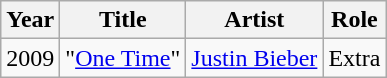<table class="wikitable">
<tr>
<th>Year</th>
<th>Title</th>
<th>Artist</th>
<th>Role</th>
</tr>
<tr>
<td>2009</td>
<td>"<a href='#'>One Time</a>"</td>
<td><a href='#'>Justin Bieber</a></td>
<td>Extra</td>
</tr>
</table>
